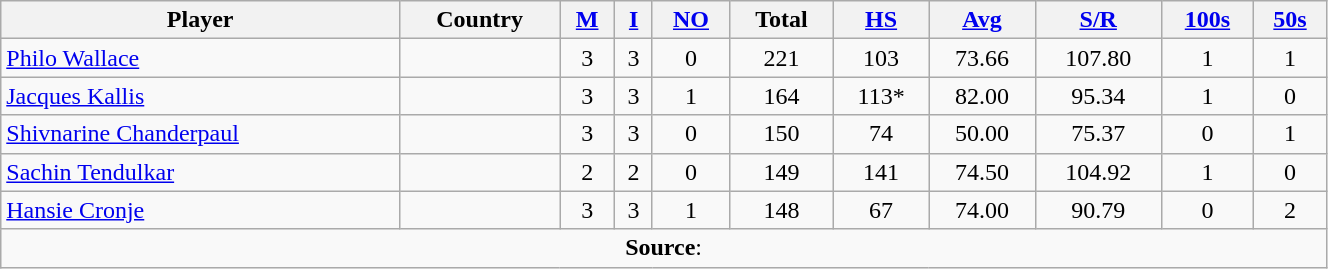<table class="wikitable" style="text-align:center;width:70%">
<tr>
<th>Player</th>
<th>Country</th>
<th><a href='#'>M</a></th>
<th><a href='#'>I</a></th>
<th><a href='#'>NO</a></th>
<th>Total</th>
<th><a href='#'>HS</a></th>
<th><a href='#'>Avg</a></th>
<th><a href='#'>S/R</a></th>
<th><a href='#'>100s</a></th>
<th><a href='#'>50s</a></th>
</tr>
<tr>
<td style="text-align:left"><a href='#'>Philo Wallace</a></td>
<td style="text-align:left"></td>
<td>3</td>
<td>3</td>
<td>0</td>
<td>221</td>
<td>103</td>
<td>73.66</td>
<td>107.80</td>
<td>1</td>
<td>1</td>
</tr>
<tr>
<td style="text-align:left"><a href='#'>Jacques Kallis</a></td>
<td style="text-align:left"></td>
<td>3</td>
<td>3</td>
<td>1</td>
<td>164</td>
<td>113*</td>
<td>82.00</td>
<td>95.34</td>
<td>1</td>
<td>0</td>
</tr>
<tr>
<td style="text-align:left"><a href='#'>Shivnarine Chanderpaul</a></td>
<td style="text-align:left"></td>
<td>3</td>
<td>3</td>
<td>0</td>
<td>150</td>
<td>74</td>
<td>50.00</td>
<td>75.37</td>
<td>0</td>
<td>1</td>
</tr>
<tr>
<td style="text-align:left"><a href='#'>Sachin Tendulkar</a></td>
<td style="text-align:left"></td>
<td>2</td>
<td>2</td>
<td>0</td>
<td>149</td>
<td>141</td>
<td>74.50</td>
<td>104.92</td>
<td>1</td>
<td>0</td>
</tr>
<tr>
<td style="text-align:left"><a href='#'>Hansie Cronje</a></td>
<td style="text-align:left"></td>
<td>3</td>
<td>3</td>
<td>1</td>
<td>148</td>
<td>67</td>
<td>74.00</td>
<td>90.79</td>
<td>0</td>
<td>2</td>
</tr>
<tr>
<td colspan="11"><strong>Source</strong>: </td>
</tr>
</table>
